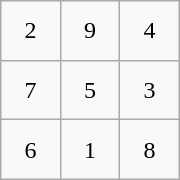<table class="wikitable" style="margin-left:auto;margin-right:auto;text-align:center;width:7.5em;height:7.5em;table-layout:fixed;">
<tr>
<td>2</td>
<td>9</td>
<td>4</td>
</tr>
<tr>
<td>7</td>
<td>5</td>
<td>3</td>
</tr>
<tr>
<td>6</td>
<td>1</td>
<td>8</td>
</tr>
</table>
